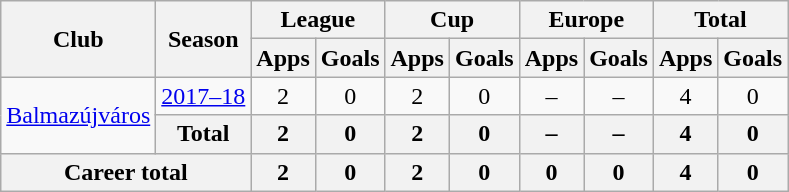<table class="wikitable" style="text-align: center">
<tr>
<th rowspan="2">Club</th>
<th rowspan="2">Season</th>
<th colspan="2">League</th>
<th colspan="2">Cup</th>
<th colspan="2">Europe</th>
<th colspan="2">Total</th>
</tr>
<tr>
<th>Apps</th>
<th>Goals</th>
<th>Apps</th>
<th>Goals</th>
<th>Apps</th>
<th>Goals</th>
<th>Apps</th>
<th>Goals</th>
</tr>
<tr>
<td rowspan="2"><a href='#'>Balmazújváros</a></td>
<td><a href='#'>2017–18</a></td>
<td>2</td>
<td>0</td>
<td>2</td>
<td>0</td>
<td>–</td>
<td>–</td>
<td>4</td>
<td>0</td>
</tr>
<tr>
<th>Total</th>
<th>2</th>
<th>0</th>
<th>2</th>
<th>0</th>
<th>–</th>
<th>–</th>
<th>4</th>
<th>0</th>
</tr>
<tr>
<th colspan="2">Career total</th>
<th>2</th>
<th>0</th>
<th>2</th>
<th>0</th>
<th>0</th>
<th>0</th>
<th>4</th>
<th>0</th>
</tr>
</table>
